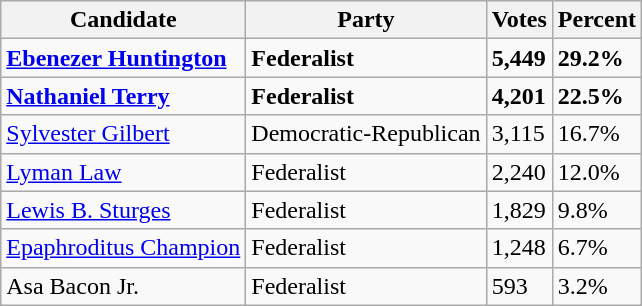<table class=wikitable>
<tr>
<th>Candidate</th>
<th>Party</th>
<th>Votes</th>
<th>Percent</th>
</tr>
<tr>
<td><strong><a href='#'>Ebenezer Huntington</a></strong></td>
<td><strong>Federalist</strong></td>
<td><strong>5,449</strong></td>
<td><strong>29.2%</strong></td>
</tr>
<tr>
<td><strong><a href='#'>Nathaniel Terry</a></strong></td>
<td><strong>Federalist</strong></td>
<td><strong>4,201</strong></td>
<td><strong>22.5%</strong></td>
</tr>
<tr>
<td><a href='#'>Sylvester Gilbert</a></td>
<td>Democratic-Republican</td>
<td>3,115</td>
<td>16.7%</td>
</tr>
<tr>
<td><a href='#'>Lyman Law</a></td>
<td>Federalist</td>
<td>2,240</td>
<td>12.0%</td>
</tr>
<tr>
<td><a href='#'>Lewis B. Sturges</a></td>
<td>Federalist</td>
<td>1,829</td>
<td>9.8%</td>
</tr>
<tr>
<td><a href='#'>Epaphroditus Champion</a></td>
<td>Federalist</td>
<td>1,248</td>
<td>6.7%</td>
</tr>
<tr>
<td>Asa Bacon Jr.</td>
<td>Federalist</td>
<td>593</td>
<td>3.2%</td>
</tr>
</table>
